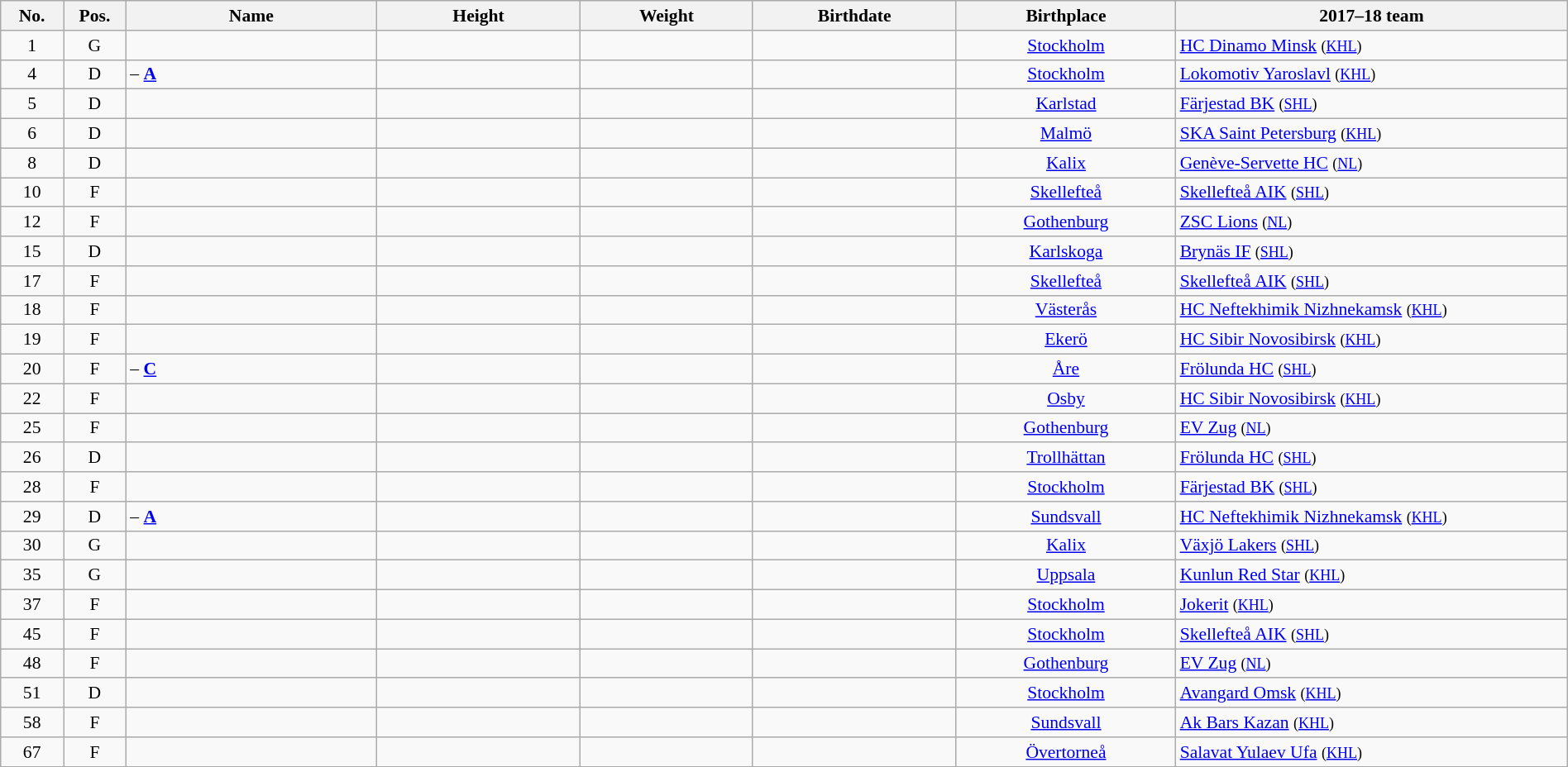<table width="100%" class="wikitable sortable" style="font-size: 90%; text-align: center;">
<tr>
<th style="width:  4%;">No.</th>
<th style="width:  4%;">Pos.</th>
<th style="width: 16%;">Name</th>
<th style="width: 13%;">Height</th>
<th style="width: 11%;">Weight</th>
<th style="width: 13%;">Birthdate</th>
<th style="width: 14%;">Birthplace</th>
<th style="width: 25%;">2017–18 team</th>
</tr>
<tr>
<td>1</td>
<td>G</td>
<td style="text-align:left;"></td>
<td></td>
<td></td>
<td style="text-align:right;"></td>
<td><a href='#'>Stockholm</a></td>
<td style="text-align:left;"> <a href='#'>HC Dinamo Minsk</a> <small>(<a href='#'>KHL</a>)</small></td>
</tr>
<tr>
<td>4</td>
<td>D</td>
<td style="text-align:left;"> – <strong><a href='#'>A</a></strong></td>
<td></td>
<td></td>
<td style="text-align:right;"></td>
<td><a href='#'>Stockholm</a></td>
<td style="text-align:left;"> <a href='#'>Lokomotiv Yaroslavl</a> <small>(<a href='#'>KHL</a>)</small></td>
</tr>
<tr>
<td>5</td>
<td>D</td>
<td style="text-align:left;"></td>
<td></td>
<td></td>
<td style="text-align:right;"></td>
<td><a href='#'>Karlstad</a></td>
<td style="text-align:left;"> <a href='#'>Färjestad BK</a> <small>(<a href='#'>SHL</a>)</small></td>
</tr>
<tr>
<td>6</td>
<td>D</td>
<td style="text-align:left;"></td>
<td></td>
<td></td>
<td style="text-align:right;"></td>
<td><a href='#'>Malmö</a></td>
<td style="text-align:left;"> <a href='#'>SKA Saint Petersburg</a> <small>(<a href='#'>KHL</a>)</small></td>
</tr>
<tr>
<td>8</td>
<td>D</td>
<td style="text-align:left;"></td>
<td></td>
<td></td>
<td style="text-align:right;"></td>
<td><a href='#'>Kalix</a></td>
<td style="text-align:left;"> <a href='#'>Genève-Servette HC</a> <small>(<a href='#'>NL</a>)</small></td>
</tr>
<tr>
<td>10</td>
<td>F</td>
<td style="text-align:left;"></td>
<td></td>
<td></td>
<td style="text-align:right;"></td>
<td><a href='#'>Skellefteå</a></td>
<td style="text-align:left;"> <a href='#'>Skellefteå AIK</a> <small>(<a href='#'>SHL</a>)</small></td>
</tr>
<tr>
<td>12</td>
<td>F</td>
<td style="text-align:left;"></td>
<td></td>
<td></td>
<td style="text-align:right;"></td>
<td><a href='#'>Gothenburg</a></td>
<td style="text-align:left;"> <a href='#'>ZSC Lions</a> <small>(<a href='#'>NL</a>)</small></td>
</tr>
<tr>
<td>15</td>
<td>D</td>
<td style="text-align:left;"></td>
<td></td>
<td></td>
<td style="text-align:right;"></td>
<td><a href='#'>Karlskoga</a></td>
<td style="text-align:left;"> <a href='#'>Brynäs IF</a> <small>(<a href='#'>SHL</a>)</small></td>
</tr>
<tr>
<td>17</td>
<td>F</td>
<td style="text-align:left;"></td>
<td></td>
<td></td>
<td style="text-align:right;"></td>
<td><a href='#'>Skellefteå</a></td>
<td style="text-align:left;"> <a href='#'>Skellefteå AIK</a> <small>(<a href='#'>SHL</a>)</small></td>
</tr>
<tr>
<td>18</td>
<td>F</td>
<td style="text-align:left;"></td>
<td></td>
<td></td>
<td style="text-align:right;"></td>
<td><a href='#'>Västerås</a></td>
<td style="text-align:left;"> <a href='#'>HC Neftekhimik Nizhnekamsk</a> <small>(<a href='#'>KHL</a>)</small></td>
</tr>
<tr>
<td>19</td>
<td>F</td>
<td style="text-align:left;"></td>
<td></td>
<td></td>
<td style="text-align:right;"></td>
<td><a href='#'>Ekerö</a></td>
<td style="text-align:left;"> <a href='#'>HC Sibir Novosibirsk</a> <small>(<a href='#'>KHL</a>)</small></td>
</tr>
<tr>
<td>20</td>
<td>F</td>
<td style="text-align:left;"> – <strong><a href='#'>C</a></strong></td>
<td></td>
<td></td>
<td style="text-align:right;"></td>
<td><a href='#'>Åre</a></td>
<td style="text-align:left;"> <a href='#'>Frölunda HC</a> <small>(<a href='#'>SHL</a>)</small></td>
</tr>
<tr>
<td>22</td>
<td>F</td>
<td style="text-align:left;"></td>
<td></td>
<td></td>
<td style="text-align:right;"></td>
<td><a href='#'>Osby</a></td>
<td style="text-align:left;"> <a href='#'>HC Sibir Novosibirsk</a> <small>(<a href='#'>KHL</a>)</small></td>
</tr>
<tr>
<td>25</td>
<td>F</td>
<td style="text-align:left;"></td>
<td></td>
<td></td>
<td style="text-align:right;"></td>
<td><a href='#'>Gothenburg</a></td>
<td style="text-align:left;"> <a href='#'>EV Zug</a> <small>(<a href='#'>NL</a>)</small></td>
</tr>
<tr>
<td>26</td>
<td>D</td>
<td style="text-align:left;"></td>
<td></td>
<td></td>
<td style="text-align:right;"></td>
<td><a href='#'>Trollhättan</a></td>
<td style="text-align:left;"> <a href='#'>Frölunda HC</a> <small>(<a href='#'>SHL</a>)</small></td>
</tr>
<tr>
<td>28</td>
<td>F</td>
<td style="text-align:left;"></td>
<td></td>
<td></td>
<td style="text-align:right;"></td>
<td><a href='#'>Stockholm</a></td>
<td style="text-align:left;"> <a href='#'>Färjestad BK</a> <small>(<a href='#'>SHL</a>)</small></td>
</tr>
<tr>
<td>29</td>
<td>D</td>
<td style="text-align:left;"> – <strong><a href='#'>A</a></strong></td>
<td></td>
<td></td>
<td style="text-align:right;"></td>
<td><a href='#'>Sundsvall</a></td>
<td style="text-align:left;"> <a href='#'>HC Neftekhimik Nizhnekamsk</a> <small>(<a href='#'>KHL</a>)</small></td>
</tr>
<tr>
<td>30</td>
<td>G</td>
<td style="text-align:left;"></td>
<td></td>
<td></td>
<td style="text-align:right;"></td>
<td><a href='#'>Kalix</a></td>
<td style="text-align:left;"> <a href='#'>Växjö Lakers</a> <small>(<a href='#'>SHL</a>)</small></td>
</tr>
<tr>
<td>35</td>
<td>G</td>
<td style="text-align:left;"></td>
<td></td>
<td></td>
<td style="text-align:right;"></td>
<td><a href='#'>Uppsala</a></td>
<td style="text-align:left;"> <a href='#'>Kunlun Red Star</a> <small>(<a href='#'>KHL</a>)</small></td>
</tr>
<tr>
<td>37</td>
<td>F</td>
<td style="text-align:left;"></td>
<td></td>
<td></td>
<td style="text-align:right;"></td>
<td><a href='#'>Stockholm</a></td>
<td style="text-align:left;"> <a href='#'>Jokerit</a> <small>(<a href='#'>KHL</a>)</small></td>
</tr>
<tr>
<td>45</td>
<td>F</td>
<td style="text-align:left;"></td>
<td></td>
<td></td>
<td style="text-align:right;"></td>
<td><a href='#'>Stockholm</a></td>
<td style="text-align:left;"> <a href='#'>Skellefteå AIK</a> <small>(<a href='#'>SHL</a>)</small></td>
</tr>
<tr>
<td>48</td>
<td>F</td>
<td style="text-align:left;"></td>
<td></td>
<td></td>
<td style="text-align:right;"></td>
<td><a href='#'>Gothenburg</a></td>
<td style="text-align:left;"> <a href='#'>EV Zug</a> <small>(<a href='#'>NL</a>)</small></td>
</tr>
<tr>
<td>51</td>
<td>D</td>
<td style="text-align:left;"></td>
<td></td>
<td></td>
<td style="text-align:right;"></td>
<td><a href='#'>Stockholm</a></td>
<td style="text-align:left;"> <a href='#'>Avangard Omsk</a> <small>(<a href='#'>KHL</a>)</small></td>
</tr>
<tr>
<td>58</td>
<td>F</td>
<td style="text-align:left;"></td>
<td></td>
<td></td>
<td style="text-align:right;"></td>
<td><a href='#'>Sundsvall</a></td>
<td style="text-align:left;"> <a href='#'>Ak Bars Kazan</a> <small>(<a href='#'>KHL</a>)</small></td>
</tr>
<tr>
<td>67</td>
<td>F</td>
<td style="text-align:left;"></td>
<td></td>
<td></td>
<td style="text-align:right;"></td>
<td><a href='#'>Övertorneå</a></td>
<td style="text-align:left;"> <a href='#'>Salavat Yulaev Ufa</a> <small>(<a href='#'>KHL</a>)</small></td>
</tr>
<tr>
</tr>
</table>
